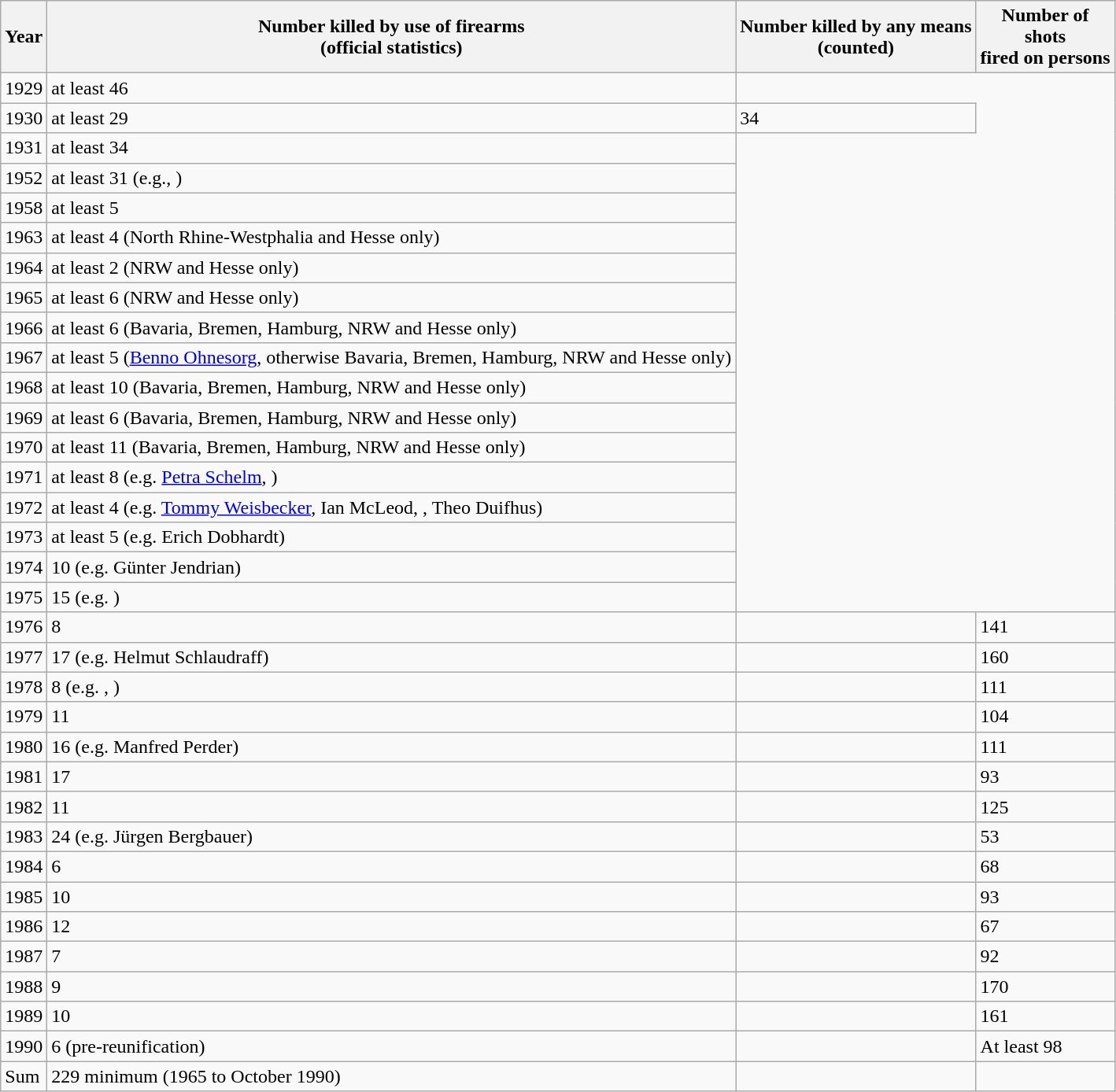<table class="wikitable sortable static-row-numbers static-row-header-text">
<tr -->
<th>Year</th>
<th>Number killed by use of firearms<br>(official statistics)</th>
<th>Number killed by any means<br>(counted)</th>
<th>Number of<br>shots<br> fired on persons</th>
</tr>
<tr>
<td>1929</td>
<td>at least 46</td>
</tr>
<tr>
<td>1930</td>
<td>at least 29</td>
<td>34</td>
</tr>
<tr>
<td>1931</td>
<td>at least 34</td>
</tr>
<tr -->
<td>1952</td>
<td>at least 31 (e.g., )</td>
</tr>
<tr>
<td>1958</td>
<td>at least 5</td>
</tr>
<tr -->
<td>1963</td>
<td>at least 4 (North Rhine-Westphalia and Hesse only)</td>
</tr>
<tr -->
<td>1964</td>
<td>at least 2 (NRW and Hesse only)</td>
</tr>
<tr -->
<td>1965</td>
<td>at least 6 (NRW and Hesse only)</td>
</tr>
<tr -->
<td>1966</td>
<td>at least 6 (Bavaria, Bremen, Hamburg, NRW and Hesse only)</td>
</tr>
<tr -->
<td>1967</td>
<td>at least 5 (<a href='#'>Benno Ohnesorg</a>, otherwise Bavaria, Bremen, Hamburg, NRW and Hesse only)</td>
</tr>
<tr -->
<td>1968</td>
<td>at least 10 (Bavaria, Bremen, Hamburg, NRW and Hesse only)</td>
</tr>
<tr -->
<td>1969</td>
<td>at least 6 (Bavaria, Bremen, Hamburg, NRW and Hesse only)</td>
</tr>
<tr -->
<td>1970</td>
<td>at least 11 (Bavaria, Bremen, Hamburg, NRW and Hesse only)</td>
</tr>
<tr -->
<td>1971</td>
<td>at least 8 (e.g. <a href='#'>Petra Schelm</a>, )</td>
</tr>
<tr -->
<td>1972</td>
<td>at least 4 (e.g. <a href='#'>Tommy Weisbecker</a>, Ian McLeod, , Theo Duifhus)</td>
</tr>
<tr -->
<td>1973</td>
<td>at least 5 (e.g. Erich Dobhardt)</td>
</tr>
<tr -->
<td>1974</td>
<td>10 (e.g. Günter Jendrian)</td>
</tr>
<tr -->
<td>1975</td>
<td>15 (e.g. )</td>
</tr>
<tr -->
<td>1976</td>
<td>8 </td>
<td></td>
<td>141</td>
</tr>
<tr -->
<td>1977</td>
<td>17 (e.g. Helmut Schlaudraff) </td>
<td></td>
<td>160</td>
</tr>
<tr -->
<td>1978</td>
<td>8 (e.g. , )</td>
<td></td>
<td>111</td>
</tr>
<tr -->
<td>1979</td>
<td>11</td>
<td></td>
<td>104</td>
</tr>
<tr -->
<td>1980</td>
<td>16 (e.g. Manfred Perder)</td>
<td></td>
<td>111</td>
</tr>
<tr -->
<td>1981</td>
<td>17 </td>
<td></td>
<td>93</td>
</tr>
<tr -->
<td>1982</td>
<td>11</td>
<td></td>
<td>125</td>
</tr>
<tr -->
<td>1983</td>
<td>24 (e.g. Jürgen Bergbauer)</td>
<td></td>
<td>53</td>
</tr>
<tr -->
<td>1984</td>
<td>6</td>
<td></td>
<td>68</td>
</tr>
<tr -->
<td>1985</td>
<td>10</td>
<td></td>
<td>93</td>
</tr>
<tr -->
<td>1986</td>
<td>12</td>
<td></td>
<td>67</td>
</tr>
<tr -->
<td>1987</td>
<td>7</td>
<td></td>
<td>92</td>
</tr>
<tr -->
<td>1988</td>
<td>9</td>
<td></td>
<td>170</td>
</tr>
<tr -->
<td>1989</td>
<td>10</td>
<td></td>
<td>161</td>
</tr>
<tr -->
<td>1990</td>
<td>6 (pre-reunification)</td>
<td></td>
<td>At least 98</td>
</tr>
<tr -->
<td>Sum</td>
<td>229 minimum (1965 to October 1990)</td>
<td></td>
<td></td>
</tr>
</table>
